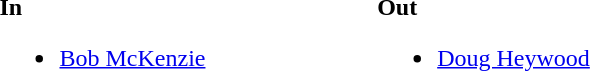<table width="40%">
<tr>
<td valign="top" width="30%"><br><strong>In</strong><ul><li><a href='#'>Bob McKenzie</a></li></ul></td>
<td valign="top" width="30%"><br><strong>Out</strong><ul><li><a href='#'>Doug Heywood</a></li></ul></td>
</tr>
</table>
